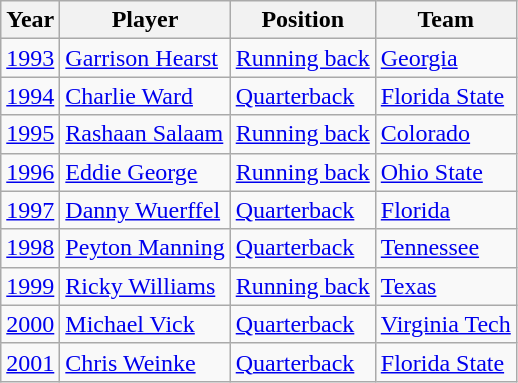<table class="wikitable">
<tr style="white-space: nowrap;">
<th>Year</th>
<th>Player</th>
<th>Position</th>
<th>Team</th>
</tr>
<tr>
<td><a href='#'>1993</a></td>
<td><a href='#'>Garrison Hearst</a></td>
<td><a href='#'>Running back</a></td>
<td><a href='#'>Georgia</a></td>
</tr>
<tr>
<td><a href='#'>1994</a></td>
<td><a href='#'>Charlie Ward</a></td>
<td><a href='#'>Quarterback</a></td>
<td><a href='#'>Florida State</a></td>
</tr>
<tr>
<td><a href='#'>1995</a></td>
<td><a href='#'>Rashaan Salaam</a></td>
<td><a href='#'>Running back</a></td>
<td><a href='#'>Colorado</a></td>
</tr>
<tr>
<td><a href='#'>1996</a></td>
<td><a href='#'>Eddie George</a></td>
<td><a href='#'>Running back</a></td>
<td><a href='#'>Ohio State</a></td>
</tr>
<tr>
<td><a href='#'>1997</a></td>
<td><a href='#'>Danny Wuerffel</a></td>
<td><a href='#'>Quarterback</a></td>
<td><a href='#'>Florida</a></td>
</tr>
<tr>
<td><a href='#'>1998</a></td>
<td><a href='#'>Peyton Manning</a></td>
<td><a href='#'>Quarterback</a></td>
<td><a href='#'>Tennessee</a></td>
</tr>
<tr>
<td><a href='#'>1999</a></td>
<td><a href='#'>Ricky Williams</a></td>
<td><a href='#'>Running back</a></td>
<td><a href='#'>Texas</a></td>
</tr>
<tr>
<td><a href='#'>2000</a></td>
<td><a href='#'>Michael Vick</a></td>
<td><a href='#'>Quarterback</a></td>
<td><a href='#'>Virginia Tech</a></td>
</tr>
<tr>
<td><a href='#'>2001</a></td>
<td><a href='#'>Chris Weinke</a></td>
<td><a href='#'>Quarterback</a></td>
<td><a href='#'>Florida State</a></td>
</tr>
</table>
